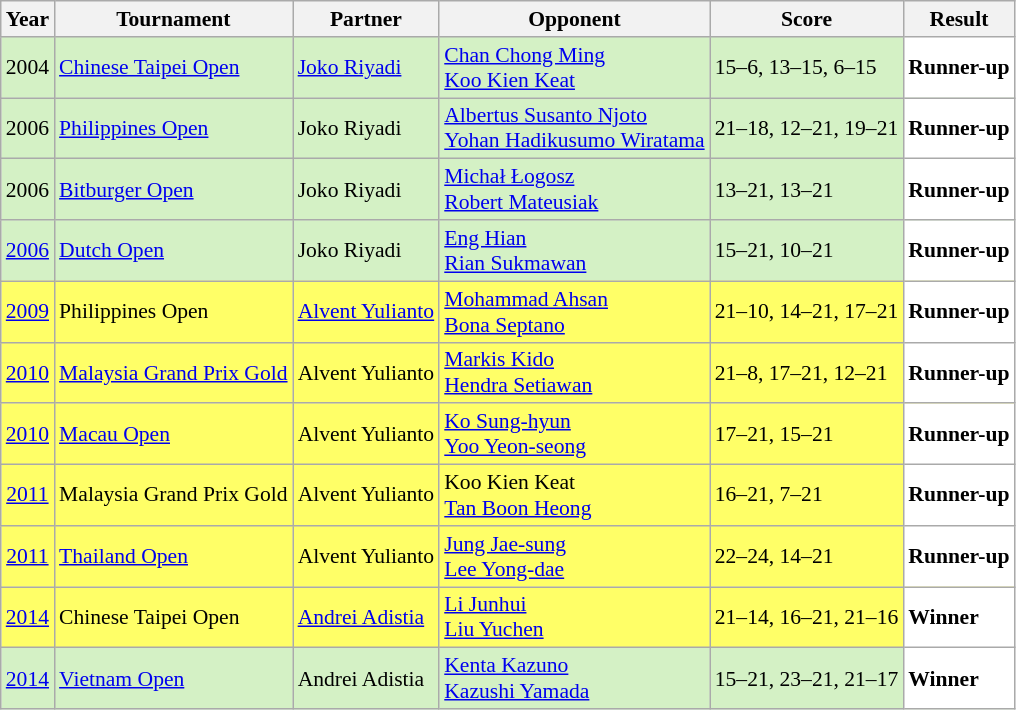<table class="sortable wikitable" style="font-size: 90%">
<tr>
<th>Year</th>
<th>Tournament</th>
<th>Partner</th>
<th>Opponent</th>
<th>Score</th>
<th>Result</th>
</tr>
<tr style="background:#D4F1C5">
<td align="center">2004</td>
<td align="left"><a href='#'>Chinese Taipei Open</a></td>
<td align="left"> <a href='#'>Joko Riyadi</a></td>
<td align="left"> <a href='#'>Chan Chong Ming</a> <br>  <a href='#'>Koo Kien Keat</a></td>
<td align="left">15–6, 13–15, 6–15</td>
<td style="text-align:left; background:white"> <strong>Runner-up</strong></td>
</tr>
<tr style="background:#D4F1C5">
<td align="center">2006</td>
<td align="left"><a href='#'>Philippines Open</a></td>
<td align="left"> Joko Riyadi</td>
<td align="left"> <a href='#'>Albertus Susanto Njoto</a> <br>  <a href='#'>Yohan Hadikusumo Wiratama</a></td>
<td align="left">21–18, 12–21, 19–21</td>
<td style="text-align:left; background:white"> <strong>Runner-up</strong></td>
</tr>
<tr style="background:#D4F1C5">
<td align="center">2006</td>
<td align="left"><a href='#'>Bitburger Open</a></td>
<td align="left"> Joko Riyadi</td>
<td align="left"> <a href='#'>Michał Łogosz</a> <br>  <a href='#'>Robert Mateusiak</a></td>
<td align="left">13–21, 13–21</td>
<td style="text-align:left; background:white"> <strong>Runner-up</strong></td>
</tr>
<tr style="background:#D4F1C5">
<td align="center"><a href='#'>2006</a></td>
<td align="left"><a href='#'>Dutch Open</a></td>
<td align="left"> Joko Riyadi</td>
<td align="left"> <a href='#'>Eng Hian</a> <br>  <a href='#'>Rian Sukmawan</a></td>
<td align="left">15–21, 10–21</td>
<td style="text-align:left; background:white"> <strong>Runner-up</strong></td>
</tr>
<tr style="background:#FFFF67">
<td align="center"><a href='#'>2009</a></td>
<td align="left">Philippines Open</td>
<td align="left"> <a href='#'>Alvent Yulianto</a></td>
<td align="left"> <a href='#'>Mohammad Ahsan</a> <br>  <a href='#'>Bona Septano</a></td>
<td align="left">21–10, 14–21, 17–21</td>
<td style="text-align:left; background:white"> <strong>Runner-up</strong></td>
</tr>
<tr style="background:#FFFF67">
<td align="center"><a href='#'>2010</a></td>
<td align="left"><a href='#'>Malaysia Grand Prix Gold</a></td>
<td align="left"> Alvent Yulianto</td>
<td align="left"> <a href='#'>Markis Kido</a> <br>  <a href='#'>Hendra Setiawan</a></td>
<td align="left">21–8, 17–21, 12–21</td>
<td style="text-align:left; background:white"> <strong>Runner-up</strong></td>
</tr>
<tr style="background:#FFFF67">
<td align="center"><a href='#'>2010</a></td>
<td align="left"><a href='#'>Macau Open</a></td>
<td align="left"> Alvent Yulianto</td>
<td align="left"> <a href='#'>Ko Sung-hyun</a> <br>  <a href='#'>Yoo Yeon-seong</a></td>
<td align="left">17–21, 15–21</td>
<td style="text-align:left; background:white"> <strong>Runner-up</strong></td>
</tr>
<tr style="background:#FFFF67">
<td align="center"><a href='#'>2011</a></td>
<td align="left">Malaysia Grand Prix Gold</td>
<td align="left"> Alvent Yulianto</td>
<td align="left"> Koo Kien Keat <br>  <a href='#'>Tan Boon Heong</a></td>
<td align="left">16–21, 7–21</td>
<td style="text-align:left; background:white"> <strong>Runner-up</strong></td>
</tr>
<tr style="background:#FFFF67">
<td align="center"><a href='#'>2011</a></td>
<td align="left"><a href='#'>Thailand Open</a></td>
<td align="left"> Alvent Yulianto</td>
<td align="left"> <a href='#'>Jung Jae-sung</a> <br>  <a href='#'>Lee Yong-dae</a></td>
<td align="left">22–24, 14–21</td>
<td style="text-align:left; background:white"> <strong>Runner-up</strong></td>
</tr>
<tr style="background:#FFFF67">
<td align="center"><a href='#'>2014</a></td>
<td align="left">Chinese Taipei Open</td>
<td align="left"> <a href='#'>Andrei Adistia</a></td>
<td align="left"> <a href='#'>Li Junhui</a> <br>  <a href='#'>Liu Yuchen</a></td>
<td align="left">21–14, 16–21, 21–16</td>
<td style="text-align:left; background:white"> <strong>Winner</strong></td>
</tr>
<tr style="background:#D4F1C5">
<td align="center"><a href='#'>2014</a></td>
<td align="left"><a href='#'>Vietnam Open</a></td>
<td align="left"> Andrei Adistia</td>
<td align="left"> <a href='#'>Kenta Kazuno</a> <br>  <a href='#'>Kazushi Yamada</a></td>
<td align="left">15–21, 23–21, 21–17</td>
<td style="text-align:left; background:white"> <strong>Winner</strong></td>
</tr>
</table>
